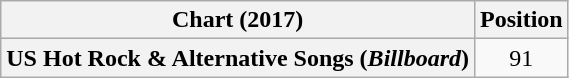<table class="wikitable plainrowheaders" style="text-align:center">
<tr>
<th scope="col">Chart (2017)</th>
<th scope="col">Position</th>
</tr>
<tr>
<th scope="row">US Hot Rock & Alternative Songs (<em>Billboard</em>)</th>
<td>91</td>
</tr>
</table>
